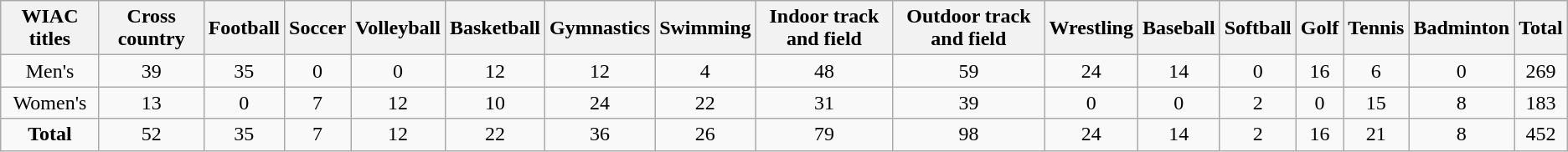<table class="wikitable" style="text-align:center">
<tr>
<th>WIAC titles</th>
<th>Cross country</th>
<th>Football</th>
<th>Soccer</th>
<th>Volleyball</th>
<th>Basketball</th>
<th>Gymnastics</th>
<th>Swimming</th>
<th>Indoor track and field</th>
<th>Outdoor track and field</th>
<th>Wrestling</th>
<th>Baseball</th>
<th>Softball</th>
<th>Golf</th>
<th>Tennis</th>
<th>Badminton</th>
<th>Total</th>
</tr>
<tr>
<td>Men's</td>
<td>39</td>
<td>35</td>
<td>0</td>
<td>0</td>
<td>12</td>
<td>12</td>
<td>4</td>
<td>48</td>
<td>59</td>
<td>24</td>
<td>14</td>
<td>0</td>
<td>16</td>
<td>6</td>
<td>0</td>
<td>269</td>
</tr>
<tr>
<td>Women's</td>
<td>13</td>
<td>0</td>
<td>7</td>
<td>12</td>
<td>10</td>
<td>24</td>
<td>22</td>
<td>31</td>
<td>39</td>
<td>0</td>
<td>0</td>
<td>2</td>
<td>0</td>
<td>15</td>
<td>8</td>
<td>183</td>
</tr>
<tr>
<td><strong>Total</strong></td>
<td>52</td>
<td>35</td>
<td>7</td>
<td>12</td>
<td>22</td>
<td>36</td>
<td>26</td>
<td>79</td>
<td>98</td>
<td>24</td>
<td>14</td>
<td>2</td>
<td>16</td>
<td>21</td>
<td>8</td>
<td>452</td>
</tr>
</table>
